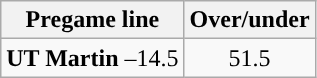<table class="wikitable">
<tr align="center">
<th>Pregame line</th>
<th>Over/under</th>
</tr>
<tr align="center">
<td><strong>UT Martin</strong> –14.5</td>
<td>51.5</td>
</tr>
</table>
